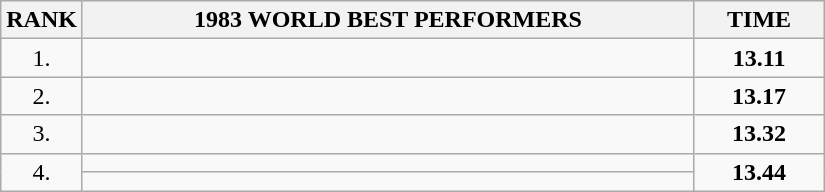<table class=wikitable>
<tr>
<th>RANK</th>
<th align="center" style="width: 25em">1983 WORLD BEST PERFORMERS</th>
<th align="center" style="width: 5em">TIME</th>
</tr>
<tr>
<td align="center">1.</td>
<td></td>
<td align="center"><strong>13.11</strong></td>
</tr>
<tr>
<td align="center">2.</td>
<td></td>
<td align="center"><strong>13.17</strong></td>
</tr>
<tr>
<td align="center">3.</td>
<td></td>
<td align="center"><strong>13.32</strong></td>
</tr>
<tr>
<td rowspan=2 align="center">4.</td>
<td></td>
<td rowspan=2 align="center"><strong>13.44</strong></td>
</tr>
<tr>
<td></td>
</tr>
</table>
